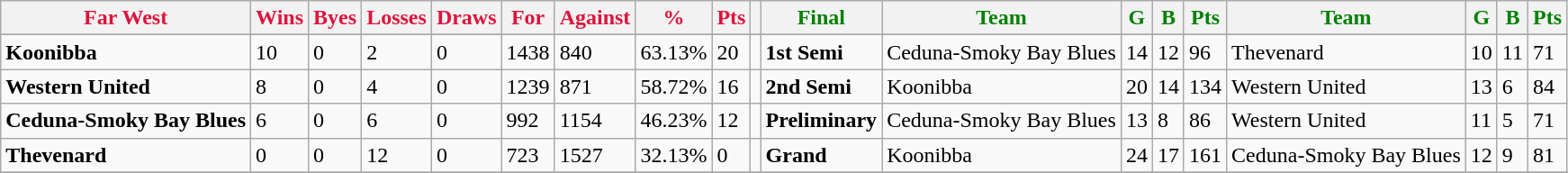<table class="wikitable">
<tr>
<th style="color:crimson">Far West</th>
<th style="color:crimson">Wins</th>
<th style="color:crimson">Byes</th>
<th style="color:crimson">Losses</th>
<th style="color:crimson">Draws</th>
<th style="color:crimson">For</th>
<th style="color:crimson">Against</th>
<th style="color:crimson">%</th>
<th style="color:crimson">Pts</th>
<th></th>
<th style="color:green">Final</th>
<th style="color:green">Team</th>
<th style="color:green">G</th>
<th style="color:green">B</th>
<th style="color:green">Pts</th>
<th style="color:green">Team</th>
<th style="color:green">G</th>
<th style="color:green">B</th>
<th style="color:green">Pts</th>
</tr>
<tr>
</tr>
<tr>
</tr>
<tr>
<td><strong>	Koonibba	</strong></td>
<td>10</td>
<td>0</td>
<td>2</td>
<td>0</td>
<td>1438</td>
<td>840</td>
<td>63.13%</td>
<td>20</td>
<td></td>
<td><strong>1st Semi</strong></td>
<td>Ceduna-Smoky Bay Blues</td>
<td>14</td>
<td>12</td>
<td>96</td>
<td>Thevenard</td>
<td>10</td>
<td>11</td>
<td>71</td>
</tr>
<tr>
<td><strong>	Western United	</strong></td>
<td>8</td>
<td>0</td>
<td>4</td>
<td>0</td>
<td>1239</td>
<td>871</td>
<td>58.72%</td>
<td>16</td>
<td></td>
<td><strong>2nd Semi</strong></td>
<td>Koonibba</td>
<td>20</td>
<td>14</td>
<td>134</td>
<td>Western United</td>
<td>13</td>
<td>6</td>
<td>84</td>
</tr>
<tr>
<td><strong>	Ceduna-Smoky Bay Blues	</strong></td>
<td>6</td>
<td>0</td>
<td>6</td>
<td>0</td>
<td>992</td>
<td>1154</td>
<td>46.23%</td>
<td>12</td>
<td></td>
<td><strong>Preliminary</strong></td>
<td>Ceduna-Smoky Bay Blues</td>
<td>13</td>
<td>8</td>
<td>86</td>
<td>Western United</td>
<td>11</td>
<td>5</td>
<td>71</td>
</tr>
<tr>
<td><strong>	Thevenard	</strong></td>
<td>0</td>
<td>0</td>
<td>12</td>
<td>0</td>
<td>723</td>
<td>1527</td>
<td>32.13%</td>
<td>0</td>
<td></td>
<td><strong>Grand</strong></td>
<td>Koonibba</td>
<td>24</td>
<td>17</td>
<td>161</td>
<td>Ceduna-Smoky Bay Blues</td>
<td>12</td>
<td>9</td>
<td>81</td>
</tr>
<tr>
</tr>
</table>
